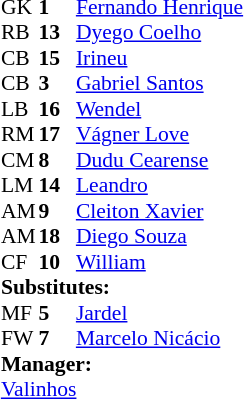<table cellspacing="0" cellpadding="0" style="font-size:90%; margin:0.2em auto;">
<tr>
<th width="25"></th>
<th width="25"></th>
</tr>
<tr>
<td>GK</td>
<td><strong>1</strong></td>
<td><a href='#'>Fernando Henrique</a></td>
</tr>
<tr>
<td>RB</td>
<td><strong>13</strong></td>
<td><a href='#'>Dyego Coelho</a></td>
</tr>
<tr>
<td>CB</td>
<td><strong>15</strong></td>
<td><a href='#'>Irineu</a></td>
<td></td>
<td></td>
</tr>
<tr>
<td>CB</td>
<td><strong>3</strong></td>
<td><a href='#'>Gabriel Santos</a></td>
</tr>
<tr>
<td>LB</td>
<td><strong>16</strong></td>
<td><a href='#'>Wendel</a></td>
</tr>
<tr>
<td>RM</td>
<td><strong>17</strong></td>
<td><a href='#'>Vágner Love</a></td>
</tr>
<tr>
<td>CM</td>
<td><strong>8</strong></td>
<td><a href='#'>Dudu Cearense</a></td>
</tr>
<tr>
<td>LM</td>
<td><strong>14</strong></td>
<td><a href='#'>Leandro</a></td>
</tr>
<tr>
<td>AM</td>
<td><strong>9</strong></td>
<td><a href='#'>Cleiton Xavier</a></td>
</tr>
<tr>
<td>AM</td>
<td><strong>18</strong></td>
<td><a href='#'>Diego Souza</a></td>
</tr>
<tr>
<td>CF</td>
<td><strong>10</strong></td>
<td><a href='#'>William</a></td>
<td></td>
<td></td>
</tr>
<tr>
<td colspan=3><strong>Substitutes:</strong></td>
</tr>
<tr>
<td>MF</td>
<td><strong>5</strong></td>
<td><a href='#'>Jardel</a></td>
<td></td>
<td></td>
</tr>
<tr>
<td>FW</td>
<td><strong>7</strong></td>
<td><a href='#'>Marcelo Nicácio</a></td>
<td></td>
<td></td>
</tr>
<tr>
<td colspan=3><strong>Manager:</strong></td>
</tr>
<tr>
<td colspan=4><a href='#'>Valinhos</a></td>
</tr>
</table>
